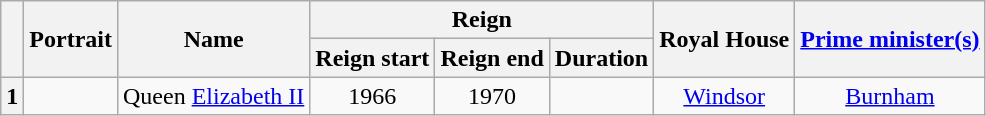<table class="wikitable" style="text-align:center">
<tr>
<th rowspan="2"></th>
<th rowspan="2">Portrait</th>
<th rowspan="2">Name<br></th>
<th colspan="3">Reign</th>
<th rowspan="2">Royal House</th>
<th rowspan="2"><a href='#'>Prime minister(s)</a></th>
</tr>
<tr>
<th>Reign start</th>
<th>Reign end</th>
<th>Duration</th>
</tr>
<tr>
<th>1</th>
<td></td>
<td>Queen <a href='#'>Elizabeth II</a><br></td>
<td> 1966</td>
<td> 1970</td>
<td></td>
<td><a href='#'>Windsor</a></td>
<td><a href='#'>Burnham</a></td>
</tr>
</table>
